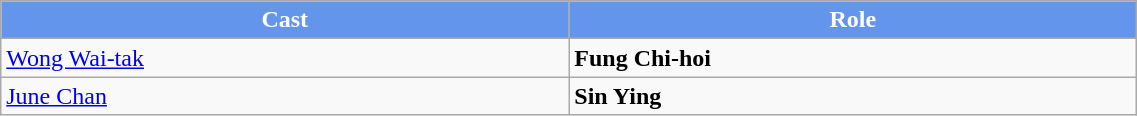<table class="wikitable" width="60%">
<tr style="background:cornflowerblue; color:white" align=center>
<td style="width:10%"><strong>Cast</strong></td>
<td style="width:10%"><strong>Role</strong></td>
</tr>
<tr>
<td><a href='#'>Wong Wai-tak</a></td>
<td><strong>Fung Chi-hoi</strong></td>
</tr>
<tr>
<td><a href='#'>June Chan</a></td>
<td><strong>Sin Ying</strong></td>
</tr>
</table>
